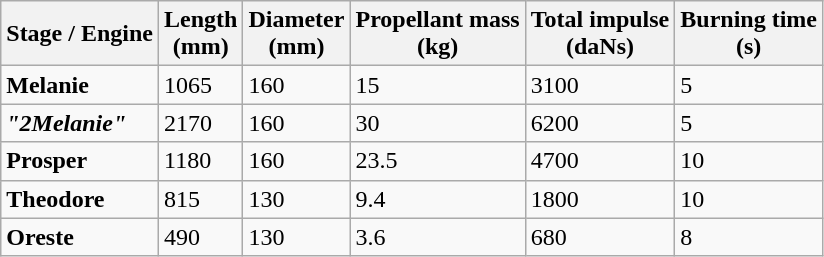<table class="wikitable sortable">
<tr>
<th>Stage / Engine</th>
<th>Length<br>(mm)</th>
<th>Diameter<br>(mm)</th>
<th>Propellant mass<br>(kg)</th>
<th>Total impulse<br>(daNs)</th>
<th>Burning time<br>(s)</th>
</tr>
<tr>
<td><strong>Melanie</strong></td>
<td>1065</td>
<td>160</td>
<td>15</td>
<td>3100</td>
<td>5</td>
</tr>
<tr>
<td><strong><em>"2Melanie"</em></strong></td>
<td>2170</td>
<td>160</td>
<td>30</td>
<td>6200</td>
<td>5</td>
</tr>
<tr>
<td><strong>Prosper</strong></td>
<td>1180</td>
<td>160</td>
<td>23.5</td>
<td>4700</td>
<td>10</td>
</tr>
<tr>
<td><strong>Theodore</strong></td>
<td>815</td>
<td>130</td>
<td>9.4</td>
<td>1800</td>
<td>10</td>
</tr>
<tr>
<td><strong>Oreste</strong></td>
<td>490</td>
<td>130</td>
<td>3.6</td>
<td>680</td>
<td>8</td>
</tr>
</table>
